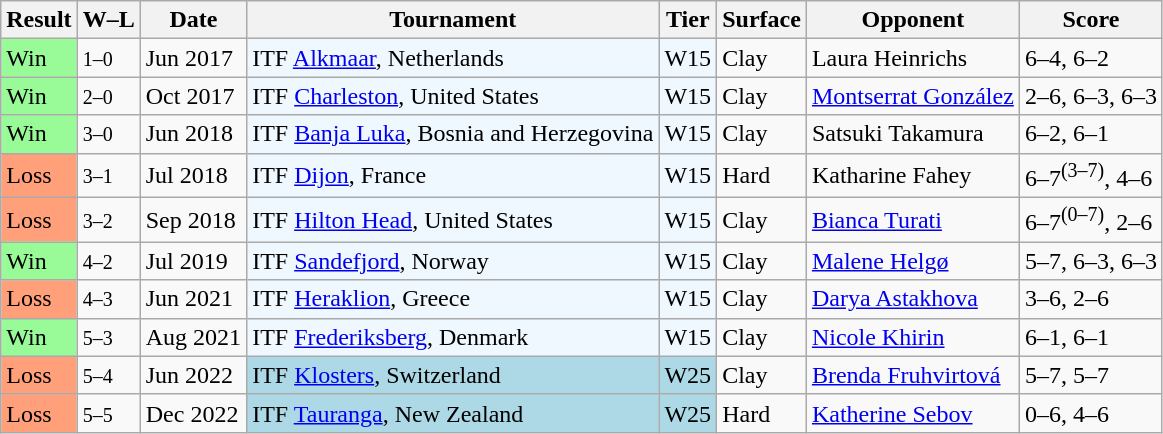<table class="wikitable sortable">
<tr>
<th>Result</th>
<th class=unsortable>W–L</th>
<th>Date</th>
<th>Tournament</th>
<th>Tier</th>
<th>Surface</th>
<th>Opponent</th>
<th class=unsortable>Score</th>
</tr>
<tr>
<td bgcolor="98FB98">Win</td>
<td><small>1–0</small></td>
<td>Jun 2017</td>
<td style="background:#f0f8ff;">ITF <a href='#'>Alkmaar</a>, Netherlands</td>
<td style="background:#f0f8ff;">W15</td>
<td>Clay</td>
<td> Laura Heinrichs</td>
<td>6–4, 6–2</td>
</tr>
<tr>
<td bgcolor="98FB98">Win</td>
<td><small>2–0</small></td>
<td>Oct 2017</td>
<td style="background:#f0f8ff;">ITF <a href='#'>Charleston</a>, United States</td>
<td style="background:#f0f8ff;">W15</td>
<td>Clay</td>
<td> <a href='#'>Montserrat González</a></td>
<td>2–6, 6–3, 6–3</td>
</tr>
<tr>
<td bgcolor="98FB98">Win</td>
<td><small>3–0</small></td>
<td>Jun 2018</td>
<td style="background:#f0f8ff;">ITF <a href='#'>Banja Luka</a>, Bosnia and Herzegovina</td>
<td style="background:#f0f8ff;">W15</td>
<td>Clay</td>
<td> Satsuki Takamura</td>
<td>6–2, 6–1</td>
</tr>
<tr>
<td bgcolor="FFA07A">Loss</td>
<td><small>3–1</small></td>
<td>Jul 2018</td>
<td style="background:#f0f8ff;">ITF <a href='#'>Dijon</a>, France</td>
<td style="background:#f0f8ff;">W15</td>
<td>Hard</td>
<td> Katharine Fahey</td>
<td>6–7<sup>(3–7)</sup>, 4–6</td>
</tr>
<tr>
<td bgcolor="FFA07A">Loss</td>
<td><small>3–2</small></td>
<td>Sep 2018</td>
<td style="background:#f0f8ff;">ITF <a href='#'>Hilton Head</a>, United States</td>
<td style="background:#f0f8ff;">W15</td>
<td>Clay</td>
<td> <a href='#'>Bianca Turati</a></td>
<td>6–7<sup>(0–7)</sup>, 2–6</td>
</tr>
<tr>
<td bgcolor="98FB98">Win</td>
<td><small>4–2</small></td>
<td>Jul 2019</td>
<td style="background:#f0f8ff;">ITF <a href='#'>Sandefjord</a>, Norway</td>
<td style="background:#f0f8ff;">W15</td>
<td>Clay</td>
<td> <a href='#'>Malene Helgø</a></td>
<td>5–7, 6–3, 6–3</td>
</tr>
<tr>
<td bgcolor="FFA07A">Loss</td>
<td><small>4–3</small></td>
<td>Jun 2021</td>
<td style="background:#f0f8ff;">ITF <a href='#'>Heraklion</a>, Greece</td>
<td style="background:#f0f8ff;">W15</td>
<td>Clay</td>
<td> <a href='#'>Darya Astakhova</a></td>
<td>3–6, 2–6</td>
</tr>
<tr>
<td bgcolor="98FB98">Win</td>
<td><small>5–3</small></td>
<td>Aug 2021</td>
<td style="background:#f0f8ff;">ITF <a href='#'>Frederiksberg</a>, Denmark</td>
<td style="background:#f0f8ff;">W15</td>
<td>Clay</td>
<td> <a href='#'>Nicole Khirin</a></td>
<td>6–1, 6–1</td>
</tr>
<tr>
<td bgcolor="FFA07A">Loss</td>
<td><small>5–4</small></td>
<td>Jun 2022</td>
<td style="background:lightblue;">ITF <a href='#'>Klosters</a>, Switzerland</td>
<td style="background:lightblue;">W25</td>
<td>Clay</td>
<td> <a href='#'>Brenda Fruhvirtová</a></td>
<td>5–7, 5–7</td>
</tr>
<tr>
<td bgcolor="FFA07A">Loss</td>
<td><small>5–5</small></td>
<td>Dec 2022</td>
<td style="background:lightblue;">ITF <a href='#'>Tauranga</a>, New Zealand</td>
<td style="background:lightblue;">W25</td>
<td>Hard</td>
<td> <a href='#'>Katherine Sebov</a></td>
<td>0–6, 4–6</td>
</tr>
</table>
